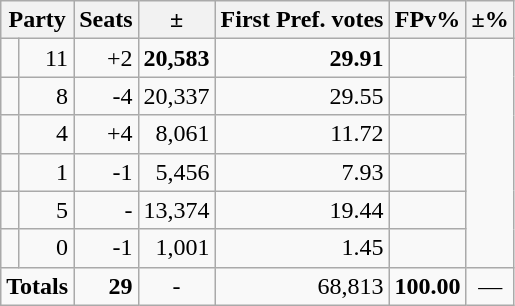<table class=wikitable>
<tr>
<th colspan=2 align=center>Party</th>
<th valign=top>Seats</th>
<th valign=top>±</th>
<th valign=top>First Pref. votes</th>
<th valign=top>FPv%</th>
<th valign=top>±%</th>
</tr>
<tr>
<td></td>
<td align=right>11</td>
<td align=right>+2</td>
<td align=right><strong>20,583</strong></td>
<td align=right><strong>29.91</strong></td>
<td align=right></td>
</tr>
<tr>
<td></td>
<td align=right>8</td>
<td align=right>-4</td>
<td align=right>20,337</td>
<td align=right>29.55</td>
<td align=right></td>
</tr>
<tr>
<td></td>
<td align=right>4</td>
<td align=right>+4</td>
<td align=right>8,061</td>
<td align=right>11.72</td>
<td align=right></td>
</tr>
<tr>
<td></td>
<td align=right>1</td>
<td align=right>-1</td>
<td align=right>5,456</td>
<td align=right>7.93</td>
<td align=right></td>
</tr>
<tr>
<td></td>
<td align=right>5</td>
<td align=right>-</td>
<td align=right>13,374</td>
<td align=right>19.44</td>
<td align=right></td>
</tr>
<tr>
<td></td>
<td align=right>0</td>
<td align=right>-1</td>
<td align=right>1,001</td>
<td align=right>1.45</td>
<td align=right></td>
</tr>
<tr>
<td colspan=2 align=center><strong>Totals</strong></td>
<td align=right><strong>29</strong></td>
<td align=center>-</td>
<td align=right>68,813</td>
<td align=center><strong>100.00</strong></td>
<td align=center>—</td>
</tr>
</table>
